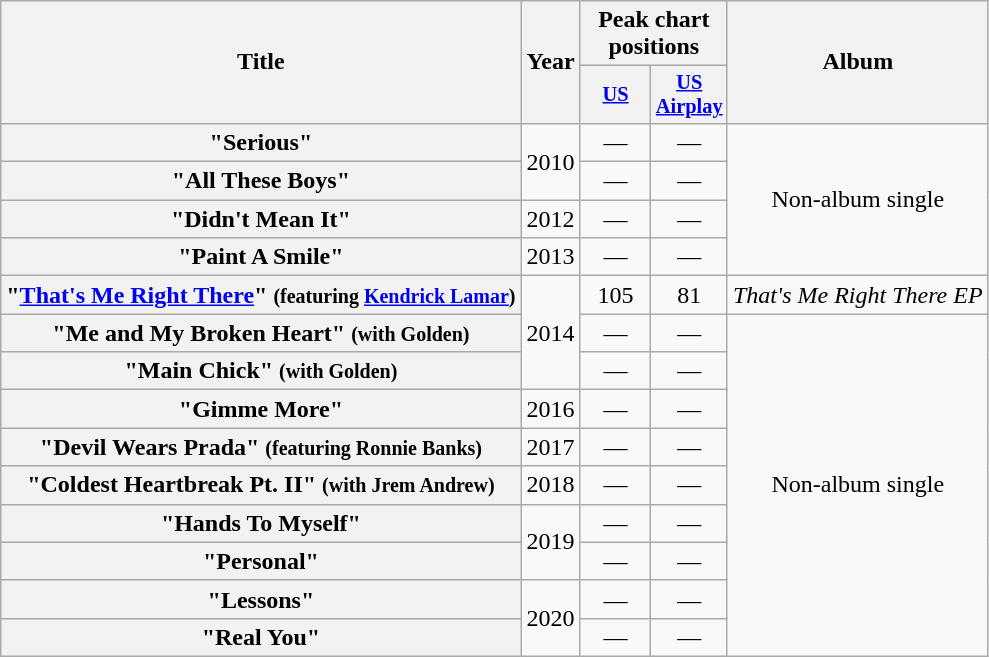<table class="wikitable plainrowheaders" style="text-align:center;">
<tr>
<th rowspan="2" scope="col">Title</th>
<th rowspan="2" scope="col">Year</th>
<th colspan="2" scope="col">Peak chart positions</th>
<th rowspan="2">Album</th>
</tr>
<tr>
<th scope="col" style="width:3em;font-size:85%;"><a href='#'>US</a></th>
<th scope="col" style="width:3em;font-size:85%;"><a href='#'>US<br>Airplay</a></th>
</tr>
<tr>
<th scope="row">"Serious"</th>
<td rowspan="2">2010</td>
<td>—</td>
<td>—</td>
<td rowspan="4">Non-album single</td>
</tr>
<tr>
<th scope="row">"All These Boys"</th>
<td>—</td>
<td>—</td>
</tr>
<tr>
<th scope="row">"Didn't Mean It"</th>
<td>2012</td>
<td>—</td>
<td>—</td>
</tr>
<tr>
<th scope="row">"Paint A Smile"</th>
<td>2013</td>
<td>—</td>
<td>—</td>
</tr>
<tr>
<th scope="row">"<a href='#'>That's Me Right There</a>" <small>(featuring <a href='#'>Kendrick Lamar</a>)</small></th>
<td rowspan="3">2014</td>
<td>105</td>
<td>81</td>
<td><em>That's Me Right There EP</em></td>
</tr>
<tr>
<th scope="row">"Me and My Broken Heart" <small>(with Golden)</small></th>
<td>—</td>
<td>—</td>
<td rowspan="9">Non-album single</td>
</tr>
<tr>
<th scope="row">"Main Chick" <small>(with Golden)</small></th>
<td>—</td>
<td>—</td>
</tr>
<tr>
<th scope="row">"Gimme More"</th>
<td>2016</td>
<td>—</td>
<td>—</td>
</tr>
<tr>
<th scope="row">"Devil Wears Prada" <small>(featuring Ronnie Banks)</small></th>
<td>2017</td>
<td>—</td>
<td>—</td>
</tr>
<tr>
<th scope="row">"Coldest Heartbreak Pt. II" <small>(with Jrem Andrew)</small></th>
<td>2018</td>
<td>—</td>
<td>—</td>
</tr>
<tr>
<th scope="row">"Hands To Myself"</th>
<td rowspan="2">2019</td>
<td>—</td>
<td>—</td>
</tr>
<tr>
<th scope="row">"Personal"</th>
<td>—</td>
<td>—</td>
</tr>
<tr>
<th scope="row">"Lessons"</th>
<td rowspan="2">2020</td>
<td>—</td>
<td>—</td>
</tr>
<tr>
<th scope="row">"Real You"</th>
<td>—</td>
<td>—</td>
</tr>
</table>
